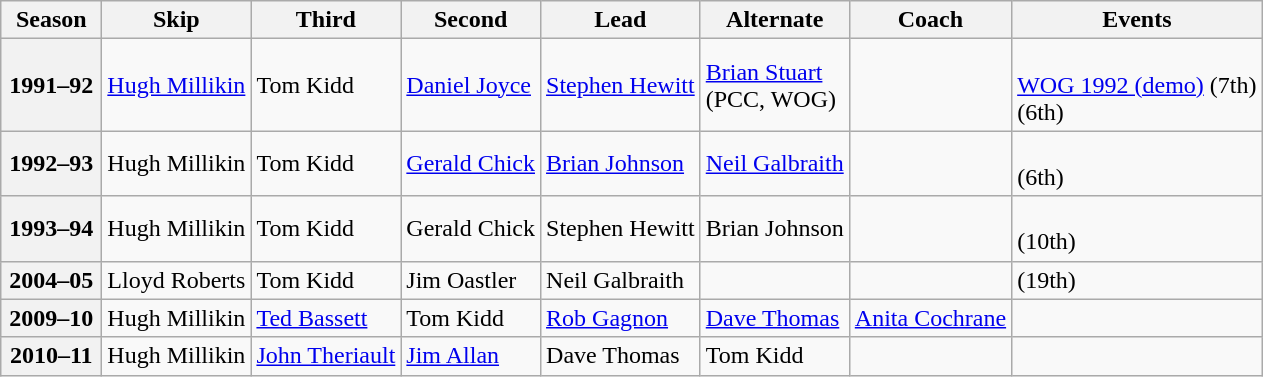<table class="wikitable">
<tr>
<th scope="col" width=60>Season</th>
<th scope="col">Skip</th>
<th scope="col">Third</th>
<th scope="col">Second</th>
<th scope="col">Lead</th>
<th scope="col">Alternate</th>
<th scope="col">Coach</th>
<th scope="col">Events</th>
</tr>
<tr>
<th scope="row">1991–92</th>
<td><a href='#'>Hugh Millikin</a></td>
<td>Tom Kidd</td>
<td><a href='#'>Daniel Joyce</a></td>
<td><a href='#'>Stephen Hewitt</a></td>
<td><a href='#'>Brian Stuart</a><br>(PCC, WOG)</td>
<td></td>
<td> <br><a href='#'>WOG 1992 (demo)</a> (7th)<br> (6th)</td>
</tr>
<tr>
<th scope="row">1992–93</th>
<td>Hugh Millikin</td>
<td>Tom Kidd</td>
<td><a href='#'>Gerald Chick</a></td>
<td><a href='#'>Brian Johnson</a></td>
<td><a href='#'>Neil Galbraith</a></td>
<td></td>
<td> <br> (6th)</td>
</tr>
<tr>
<th scope="row">1993–94</th>
<td>Hugh Millikin</td>
<td>Tom Kidd</td>
<td>Gerald Chick</td>
<td>Stephen Hewitt</td>
<td>Brian Johnson</td>
<td></td>
<td> <br> (10th)</td>
</tr>
<tr>
<th scope="row">2004–05</th>
<td>Lloyd Roberts</td>
<td>Tom Kidd</td>
<td>Jim Oastler</td>
<td>Neil Galbraith</td>
<td></td>
<td></td>
<td> (19th)</td>
</tr>
<tr>
<th scope="row">2009–10</th>
<td>Hugh Millikin</td>
<td><a href='#'>Ted Bassett</a></td>
<td>Tom Kidd</td>
<td><a href='#'>Rob Gagnon</a></td>
<td><a href='#'>Dave Thomas</a></td>
<td><a href='#'>Anita Cochrane</a></td>
<td> </td>
</tr>
<tr>
<th scope="row">2010–11</th>
<td>Hugh Millikin</td>
<td><a href='#'>John Theriault</a></td>
<td><a href='#'>Jim Allan</a></td>
<td>Dave Thomas</td>
<td>Tom Kidd</td>
<td></td>
<td> </td>
</tr>
</table>
